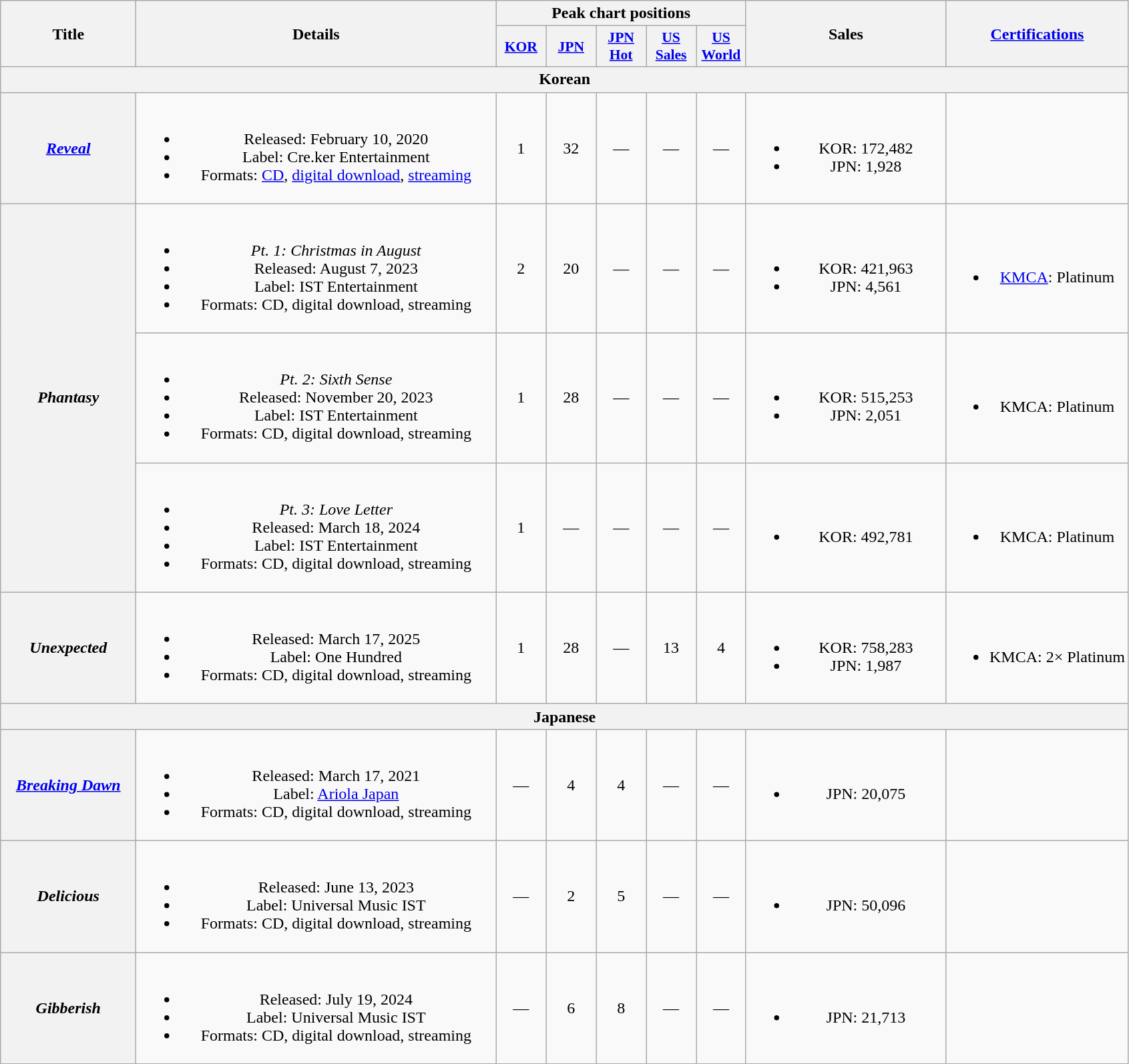<table class="wikitable plainrowheaders" style="text-align:center;">
<tr>
<th scope="col" rowspan="2" style="width:8em">Title</th>
<th scope="col" rowspan="2" style="width:22em">Details</th>
<th scope="col" colspan="5">Peak chart positions</th>
<th scope="col" rowspan="2" style="width:12em">Sales</th>
<th scope="col" rowspan="2"><a href='#'>Certifications</a></th>
</tr>
<tr>
<th scope="col" style="width:3em;font-size:90%;"><a href='#'>KOR</a><br></th>
<th scope="col" style="width:3em;font-size:90%;"><a href='#'>JPN</a><br></th>
<th scope="col" style="width:3em;font-size:90%;"><a href='#'>JPN Hot</a><br></th>
<th scope="col" style="width:3em;font-size:90%;"><a href='#'>US<br>Sales</a><br></th>
<th scope="col" style="width:3em;font-size:90%;"><a href='#'>US<br>World</a><br></th>
</tr>
<tr>
<th colspan="9">Korean</th>
</tr>
<tr>
<th scope="row"><em><a href='#'>Reveal</a></em></th>
<td><br><ul><li>Released: February 10, 2020</li><li>Label: Cre.ker Entertainment</li><li>Formats: <a href='#'>CD</a>, <a href='#'>digital download</a>, <a href='#'>streaming</a></li></ul></td>
<td>1</td>
<td>32</td>
<td>—</td>
<td>—</td>
<td>—</td>
<td><br><ul><li>KOR: 172,482</li><li>JPN: 1,928 </li></ul></td>
<td></td>
</tr>
<tr>
<th scope="row" rowspan="3"><em>Phantasy</em></th>
<td><br><ul><li><em>Pt. 1: Christmas in August</em></li><li>Released: August 7, 2023</li><li>Label: IST Entertainment</li><li>Formats: CD, digital download, streaming</li></ul></td>
<td>2</td>
<td>20</td>
<td>—</td>
<td>—</td>
<td>—</td>
<td><br><ul><li>KOR: 421,963</li><li>JPN: 4,561 </li></ul></td>
<td><br><ul><li><a href='#'>KMCA</a>: Platinum</li></ul></td>
</tr>
<tr>
<td><br><ul><li><em>Pt. 2: Sixth Sense</em></li><li>Released: November 20, 2023</li><li>Label: IST Entertainment</li><li>Formats: CD, digital download, streaming</li></ul></td>
<td>1</td>
<td>28</td>
<td>—</td>
<td>—</td>
<td>—</td>
<td><br><ul><li>KOR: 515,253</li><li>JPN: 2,051 </li></ul></td>
<td><br><ul><li>KMCA: Platinum</li></ul></td>
</tr>
<tr>
<td><br><ul><li><em>Pt. 3: Love Letter</em></li><li>Released: March 18, 2024</li><li>Label: IST Entertainment</li><li>Formats: CD, digital download, streaming</li></ul></td>
<td>1</td>
<td>—</td>
<td>—</td>
<td>—</td>
<td>—</td>
<td><br><ul><li>KOR: 492,781</li></ul></td>
<td><br><ul><li>KMCA: Platinum</li></ul></td>
</tr>
<tr>
<th scope="row"><em>Unexpected</em></th>
<td><br><ul><li>Released: March 17, 2025</li><li>Label: One Hundred</li><li>Formats: CD, digital download, streaming</li></ul></td>
<td>1</td>
<td>28</td>
<td>—</td>
<td>13</td>
<td>4</td>
<td><br><ul><li>KOR: 758,283</li><li>JPN: 1,987 </li></ul></td>
<td><br><ul><li>KMCA: 2× Platinum</li></ul></td>
</tr>
<tr>
<th colspan="9">Japanese</th>
</tr>
<tr>
<th scope="row"><em><a href='#'>Breaking Dawn</a></em></th>
<td><br><ul><li>Released: March 17, 2021</li><li>Label: <a href='#'>Ariola Japan</a></li><li>Formats: CD, digital download, streaming</li></ul></td>
<td>—</td>
<td>4</td>
<td>4</td>
<td>—</td>
<td>—</td>
<td><br><ul><li>JPN: 20,075 </li></ul></td>
<td></td>
</tr>
<tr>
<th scope="row"><em>Delicious</em></th>
<td><br><ul><li>Released: June 13, 2023</li><li>Label: Universal Music IST</li><li>Formats: CD, digital download, streaming</li></ul></td>
<td>—</td>
<td>2</td>
<td>5</td>
<td>—</td>
<td>—</td>
<td><br><ul><li>JPN: 50,096 </li></ul></td>
<td></td>
</tr>
<tr>
<th scope="row"><em>Gibberish</em></th>
<td><br><ul><li>Released: July 19, 2024</li><li>Label: Universal Music IST</li><li>Formats: CD, digital download, streaming</li></ul></td>
<td>—</td>
<td>6</td>
<td>8</td>
<td>—</td>
<td>—</td>
<td><br><ul><li>JPN: 21,713 </li></ul></td>
<td></td>
</tr>
</table>
